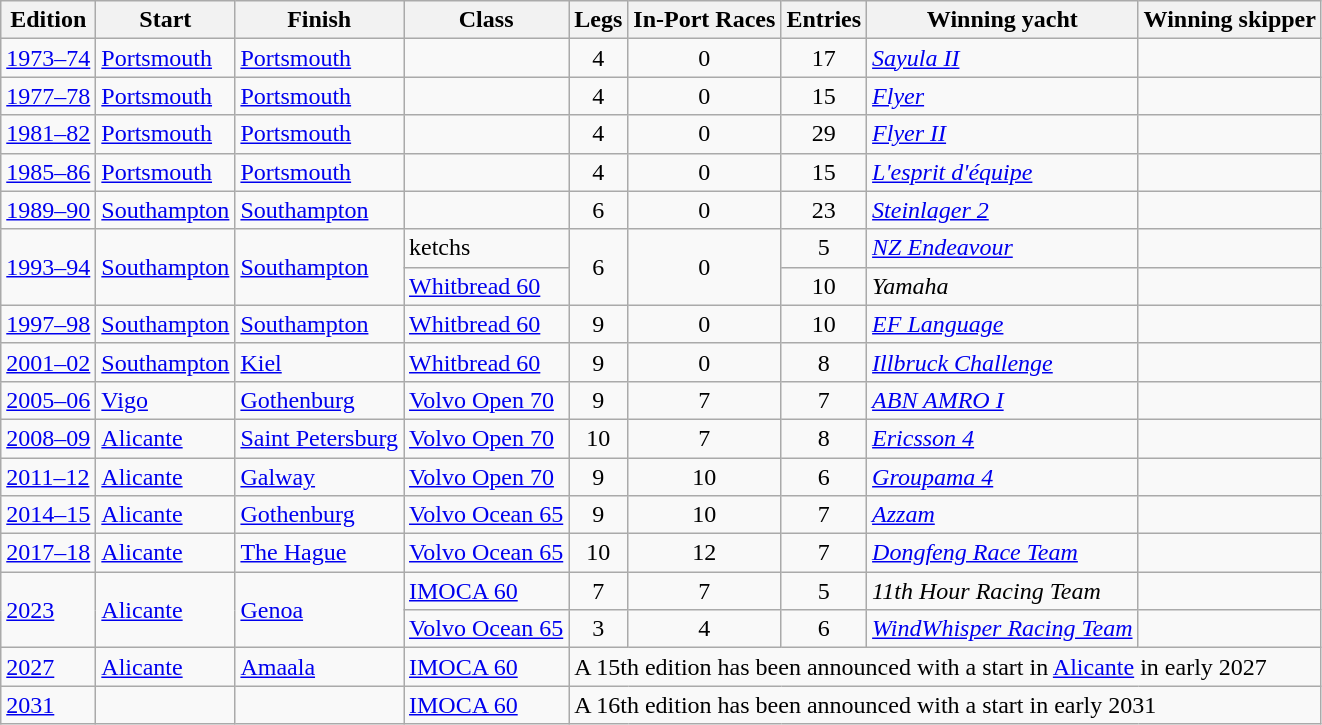<table class="wikitable">
<tr>
<th>Edition</th>
<th>Start</th>
<th>Finish</th>
<th>Class</th>
<th>Legs</th>
<th>In-Port Races</th>
<th>Entries</th>
<th>Winning yacht</th>
<th>Winning skipper</th>
</tr>
<tr>
<td><a href='#'>1973–74</a></td>
<td> <a href='#'>Portsmouth</a></td>
<td> <a href='#'>Portsmouth</a></td>
<td></td>
<td align=center>4</td>
<td align=center>0</td>
<td align=center>17</td>
<td> <em><a href='#'>Sayula II</a></em></td>
<td></td>
</tr>
<tr>
<td><a href='#'>1977–78</a></td>
<td> <a href='#'>Portsmouth</a></td>
<td> <a href='#'>Portsmouth</a></td>
<td></td>
<td align=center>4</td>
<td align=center>0</td>
<td align=center>15</td>
<td> <em><a href='#'>Flyer</a></em></td>
<td></td>
</tr>
<tr>
<td><a href='#'>1981–82</a></td>
<td> <a href='#'>Portsmouth</a></td>
<td> <a href='#'>Portsmouth</a></td>
<td></td>
<td align=center>4</td>
<td align=center>0</td>
<td align=center>29</td>
<td> <em><a href='#'>Flyer II</a></em></td>
<td></td>
</tr>
<tr>
<td><a href='#'>1985–86</a></td>
<td> <a href='#'>Portsmouth</a></td>
<td> <a href='#'>Portsmouth</a></td>
<td></td>
<td align=center>4</td>
<td align=center>0</td>
<td align=center>15</td>
<td> <em><a href='#'>L'esprit d'équipe</a></em></td>
<td></td>
</tr>
<tr>
<td><a href='#'>1989–90</a></td>
<td> <a href='#'>Southampton</a></td>
<td> <a href='#'>Southampton</a></td>
<td></td>
<td align=center>6</td>
<td align=center>0</td>
<td align=center>23</td>
<td> <em><a href='#'>Steinlager 2</a></em></td>
<td></td>
</tr>
<tr>
<td rowspan=2 align=left><a href='#'>1993–94</a></td>
<td rowspan="2"> <a href='#'>Southampton</a></td>
<td rowspan="2"> <a href='#'>Southampton</a></td>
<td> ketchs</td>
<td rowspan=2 align=center>6</td>
<td rowspan=2 align=center>0</td>
<td align=center>5</td>
<td> <em><a href='#'>NZ Endeavour</a></em></td>
<td></td>
</tr>
<tr>
<td><a href='#'>Whitbread 60</a></td>
<td align=center>10</td>
<td> <em>Yamaha</em></td>
<td></td>
</tr>
<tr>
<td><a href='#'>1997–98</a></td>
<td> <a href='#'>Southampton</a></td>
<td> <a href='#'>Southampton</a></td>
<td><a href='#'>Whitbread 60</a></td>
<td align=center>9</td>
<td align=center>0</td>
<td align=center>10</td>
<td> <em><a href='#'>EF Language</a></em></td>
<td></td>
</tr>
<tr>
<td><a href='#'>2001–02</a></td>
<td> <a href='#'>Southampton</a></td>
<td> <a href='#'>Kiel</a></td>
<td><a href='#'>Whitbread 60</a></td>
<td align="center">9</td>
<td align=center>0</td>
<td align=center>8</td>
<td> <em><a href='#'>Illbruck Challenge</a></em></td>
<td></td>
</tr>
<tr>
<td><a href='#'>2005–06</a></td>
<td> <a href='#'>Vigo</a></td>
<td> <a href='#'>Gothenburg</a></td>
<td><a href='#'>Volvo Open 70</a></td>
<td align=center>9</td>
<td align=center>7</td>
<td align=center>7</td>
<td> <em><a href='#'>ABN AMRO I</a></em></td>
<td></td>
</tr>
<tr>
<td><a href='#'>2008–09</a></td>
<td> <a href='#'>Alicante</a></td>
<td> <a href='#'>Saint Petersburg</a></td>
<td><a href='#'>Volvo Open 70</a></td>
<td align=center>10</td>
<td align=center>7</td>
<td align=center>8</td>
<td> <em><a href='#'>Ericsson 4</a></em></td>
<td></td>
</tr>
<tr>
<td><a href='#'>2011–12</a></td>
<td> <a href='#'>Alicante</a></td>
<td> <a href='#'>Galway</a></td>
<td><a href='#'>Volvo Open 70</a></td>
<td align=center>9</td>
<td align=center>10</td>
<td align=center>6</td>
<td> <em><a href='#'>Groupama 4</a></em></td>
<td></td>
</tr>
<tr>
<td><a href='#'>2014–15</a></td>
<td> <a href='#'>Alicante</a></td>
<td> <a href='#'>Gothenburg</a></td>
<td><a href='#'>Volvo Ocean 65</a></td>
<td align=center>9</td>
<td align=center>10</td>
<td align=center>7</td>
<td> <em><a href='#'>Azzam</a></em></td>
<td></td>
</tr>
<tr>
<td><a href='#'>2017–18</a></td>
<td> <a href='#'>Alicante</a></td>
<td> <a href='#'>The Hague</a></td>
<td><a href='#'>Volvo Ocean 65</a></td>
<td align=center>10</td>
<td align=center>12</td>
<td align=center>7</td>
<td> <em><a href='#'>Dongfeng Race Team</a></em></td>
<td></td>
</tr>
<tr>
<td rowspan=2 align=left><a href='#'>2023</a></td>
<td rowspan="2"> <a href='#'>Alicante</a></td>
<td rowspan="2"> <a href='#'>Genoa</a></td>
<td><a href='#'>IMOCA 60</a></td>
<td align=center>7</td>
<td align=center>7</td>
<td align=center>5</td>
<td> <em>11th Hour Racing Team</em></td>
<td></td>
</tr>
<tr>
<td><a href='#'>Volvo Ocean 65</a></td>
<td align=center>3</td>
<td align=center>4</td>
<td align=center>6</td>
<td> <em><a href='#'>WindWhisper Racing Team</a></em></td>
<td><br></td>
</tr>
<tr>
<td><a href='#'>2027</a></td>
<td> <a href='#'>Alicante</a></td>
<td> <a href='#'>Amaala</a></td>
<td><a href='#'>IMOCA 60</a></td>
<td colspan="5">A 15th edition has been announced with a start in <a href='#'>Alicante</a> in early 2027</td>
</tr>
<tr>
<td><a href='#'>2031</a></td>
<td></td>
<td></td>
<td><a href='#'>IMOCA 60</a></td>
<td colspan="5">A 16th edition has been announced with a start in early 2031</td>
</tr>
</table>
